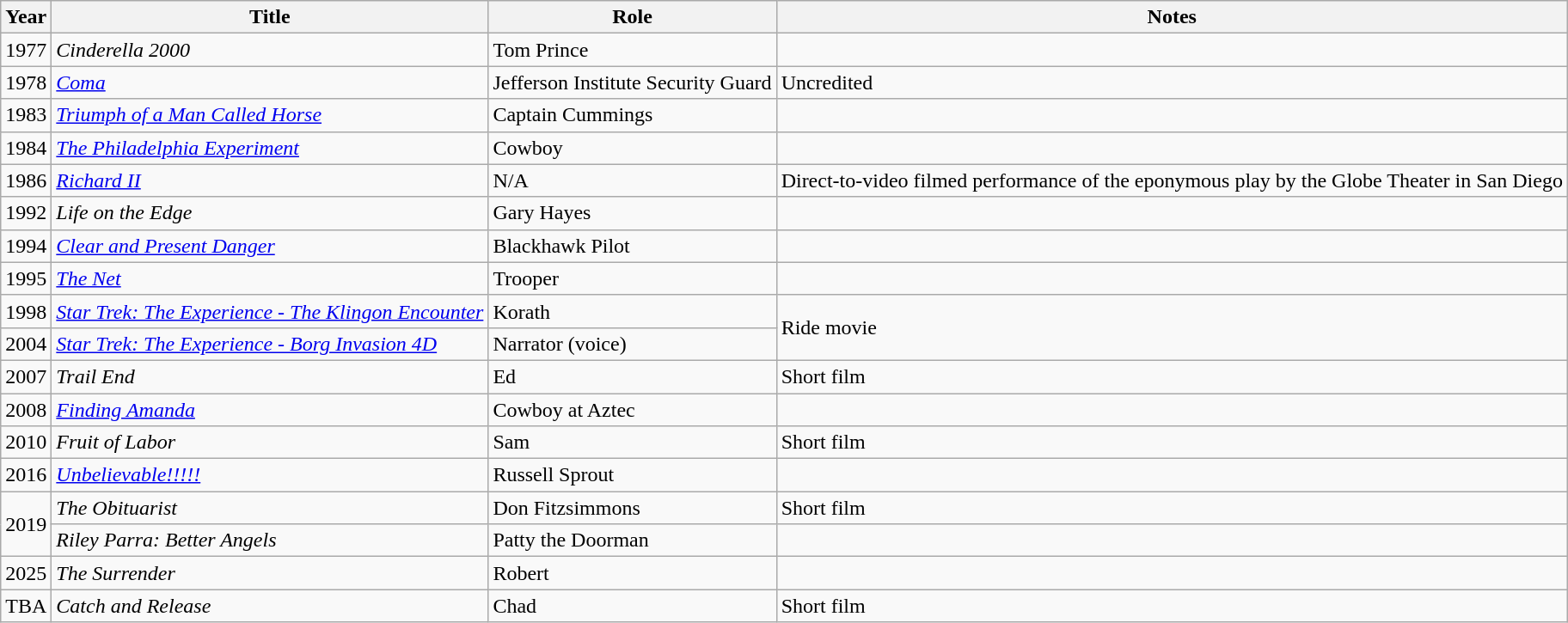<table class="wikitable plainrowheaders sortable" style="margin-right: 0;">
<tr>
<th scope="col">Year</th>
<th scope="col">Title</th>
<th scope="col">Role</th>
<th scope="col" class="unsortable">Notes</th>
</tr>
<tr>
<td>1977</td>
<td><em>Cinderella 2000</em></td>
<td>Tom Prince</td>
<td></td>
</tr>
<tr>
<td>1978</td>
<td><em><a href='#'>Coma</a></em></td>
<td>Jefferson Institute Security Guard</td>
<td>Uncredited</td>
</tr>
<tr>
<td>1983</td>
<td><em><a href='#'>Triumph of a Man Called Horse</a></em></td>
<td>Captain Cummings</td>
<td></td>
</tr>
<tr>
<td>1984</td>
<td><em><a href='#'>The Philadelphia Experiment</a></em></td>
<td>Cowboy</td>
<td></td>
</tr>
<tr>
<td>1986</td>
<td><em><a href='#'>Richard II</a></em></td>
<td>N/A</td>
<td>Direct-to-video filmed performance of the eponymous play by the Globe Theater in San Diego</td>
</tr>
<tr>
<td>1992</td>
<td><em>Life on the Edge</em></td>
<td>Gary Hayes</td>
<td></td>
</tr>
<tr>
<td>1994</td>
<td><em><a href='#'>Clear and Present Danger</a></em></td>
<td>Blackhawk Pilot</td>
<td></td>
</tr>
<tr>
<td>1995</td>
<td><em><a href='#'>The Net</a></em></td>
<td>Trooper</td>
<td></td>
</tr>
<tr>
<td>1998</td>
<td><em><a href='#'>Star Trek: The Experience - The Klingon Encounter</a></em></td>
<td>Korath</td>
<td rowspan="2">Ride movie</td>
</tr>
<tr>
<td>2004</td>
<td><em><a href='#'>Star Trek: The Experience - Borg Invasion 4D</a></em></td>
<td>Narrator (voice)</td>
</tr>
<tr>
<td>2007</td>
<td><em>Trail End</em></td>
<td>Ed</td>
<td>Short film</td>
</tr>
<tr>
<td>2008</td>
<td><em><a href='#'>Finding Amanda</a></em></td>
<td>Cowboy at Aztec</td>
<td></td>
</tr>
<tr>
<td>2010</td>
<td><em>Fruit of Labor</em></td>
<td>Sam</td>
<td>Short film</td>
</tr>
<tr>
<td>2016</td>
<td><em><a href='#'>Unbelievable!!!!!</a></em></td>
<td>Russell Sprout</td>
<td></td>
</tr>
<tr>
<td rowspan="2">2019</td>
<td><em>The Obituarist</em></td>
<td>Don Fitzsimmons</td>
<td>Short film</td>
</tr>
<tr>
<td><em>Riley Parra: Better Angels</em></td>
<td>Patty the Doorman</td>
<td></td>
</tr>
<tr>
<td>2025</td>
<td><em>The Surrender</em></td>
<td>Robert</td>
<td></td>
</tr>
<tr>
<td>TBA</td>
<td><em>Catch and Release</em></td>
<td>Chad</td>
<td>Short film</td>
</tr>
</table>
